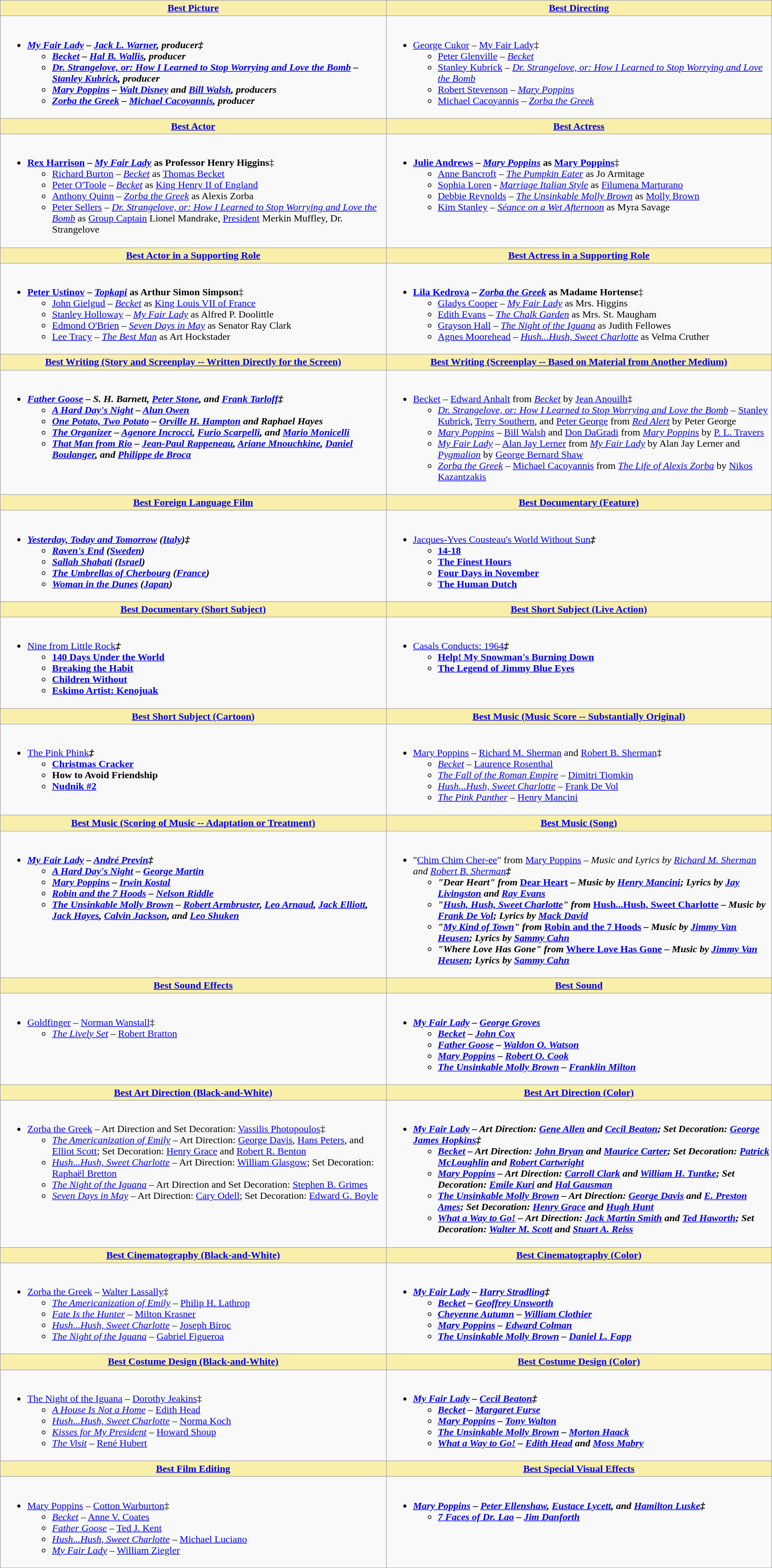<table class=wikitable>
<tr>
<th style="background:#F9EFAA; width:50%"><a href='#'>Best Picture</a></th>
<th style="background:#F9EFAA; width:50%"><a href='#'>Best Directing</a></th>
</tr>
<tr>
<td valign="top"><br><ul><li><strong><em><a href='#'>My Fair Lady</a><em> – <a href='#'>Jack L. Warner</a>, producer<strong>‡<ul><li></em><a href='#'>Becket</a><em> – <a href='#'>Hal B. Wallis</a>, producer</li><li></em><a href='#'>Dr. Strangelove, or: How I Learned to Stop Worrying and Love the Bomb</a><em> – <a href='#'>Stanley Kubrick</a>, producer</li><li></em><a href='#'>Mary Poppins</a><em> – <a href='#'>Walt Disney</a> and <a href='#'>Bill Walsh</a>, producers</li><li></em><a href='#'>Zorba the Greek</a><em> – <a href='#'>Michael Cacoyannis</a>, producer</li></ul></li></ul></td>
<td valign="top"><br><ul><li></strong><a href='#'>George Cukor</a> – </em><a href='#'>My Fair Lady</a></em></strong>‡<ul><li><a href='#'>Peter Glenville</a> – <em><a href='#'>Becket</a></em></li><li><a href='#'>Stanley Kubrick</a> – <em><a href='#'>Dr. Strangelove, or: How I Learned to Stop Worrying and Love the Bomb</a></em></li><li><a href='#'>Robert Stevenson</a> – <em><a href='#'>Mary Poppins</a></em></li><li><a href='#'>Michael Cacoyannis</a> – <em><a href='#'>Zorba the Greek</a></em></li></ul></li></ul></td>
</tr>
<tr>
<th style="background:#F9EFAA"><a href='#'>Best Actor</a></th>
<th style="background:#F9EFAA"><a href='#'>Best Actress</a></th>
</tr>
<tr>
<td valign="top"><br><ul><li><strong><a href='#'>Rex Harrison</a> – <em><a href='#'>My Fair Lady</a></em> as Professor Henry Higgins</strong>‡<ul><li><a href='#'>Richard Burton</a> – <em><a href='#'>Becket</a></em> as <a href='#'>Thomas Becket</a></li><li><a href='#'>Peter O'Toole</a> – <em><a href='#'>Becket</a></em> as <a href='#'>King Henry II of England</a></li><li><a href='#'>Anthony Quinn</a> – <em><a href='#'>Zorba the Greek</a></em> as Alexis Zorba</li><li><a href='#'>Peter Sellers</a> – <em><a href='#'>Dr. Strangelove, or: How I Learned to Stop Worrying and Love the Bomb</a></em> as <a href='#'>Group Captain</a> Lionel Mandrake, <a href='#'>President</a> Merkin Muffley, Dr. Strangelove</li></ul></li></ul></td>
<td valign="top"><br><ul><li><strong><a href='#'>Julie Andrews</a> – <em><a href='#'>Mary Poppins</a></em> as <a href='#'>Mary Poppins</a></strong>‡<ul><li><a href='#'>Anne Bancroft</a> – <em><a href='#'>The Pumpkin Eater</a></em> as Jo Armitage</li><li><a href='#'>Sophia Loren</a> - <em><a href='#'>Marriage Italian Style</a></em> as <a href='#'>Filumena Marturano</a></li><li><a href='#'>Debbie Reynolds</a> – <em><a href='#'>The Unsinkable Molly Brown</a></em> as <a href='#'>Molly Brown</a></li><li><a href='#'>Kim Stanley</a> – <em><a href='#'>Séance on a Wet Afternoon</a></em> as Myra Savage</li></ul></li></ul></td>
</tr>
<tr>
<th style="background:#F9EFAA"><a href='#'>Best Actor in a Supporting Role</a></th>
<th style="background:#F9EFAA"><a href='#'>Best Actress in a Supporting Role</a></th>
</tr>
<tr>
<td valign="top"><br><ul><li><strong><a href='#'>Peter Ustinov</a> – <em><a href='#'>Topkapi</a></em> as Arthur Simon Simpson</strong>‡<ul><li><a href='#'>John Gielgud</a> – <em><a href='#'>Becket</a></em> as <a href='#'>King Louis VII of France</a></li><li><a href='#'>Stanley Holloway</a> – <em><a href='#'>My Fair Lady</a></em> as Alfred P. Doolittle</li><li><a href='#'>Edmond O'Brien</a> – <em><a href='#'>Seven Days in May</a></em> as Senator Ray Clark</li><li><a href='#'>Lee Tracy</a> – <em><a href='#'>The Best Man</a></em> as Art Hockstader</li></ul></li></ul></td>
<td valign="top"><br><ul><li><strong><a href='#'>Lila Kedrova</a> – <em><a href='#'>Zorba the Greek</a></em> as Madame Hortense</strong>‡<ul><li><a href='#'>Gladys Cooper</a> – <em><a href='#'>My Fair Lady</a></em> as Mrs. Higgins</li><li><a href='#'>Edith Evans</a> – <em><a href='#'>The Chalk Garden</a></em> as Mrs. St. Maugham</li><li><a href='#'>Grayson Hall</a> – <em><a href='#'>The Night of the Iguana</a></em> as Judith Fellowes</li><li><a href='#'>Agnes Moorehead</a> – <em><a href='#'>Hush...Hush, Sweet Charlotte</a></em> as Velma Cruther</li></ul></li></ul></td>
</tr>
<tr>
<th style="background:#F9EFAA"><a href='#'>Best Writing (Story and Screenplay -- Written Directly for the Screen)</a></th>
<th style="background:#F9EFAA"><a href='#'>Best Writing (Screenplay -- Based on Material from Another Medium)</a></th>
</tr>
<tr>
<td valign="top"><br><ul><li><strong><em><a href='#'>Father Goose</a><em> – S. H. Barnett, <a href='#'>Peter Stone</a>, and <a href='#'>Frank Tarloff</a><strong>‡<ul><li></em><a href='#'>A Hard Day's Night</a><em> – <a href='#'>Alun Owen</a></li><li></em><a href='#'>One Potato, Two Potato</a><em> – <a href='#'>Orville H. Hampton</a> and Raphael Hayes</li><li></em><a href='#'>The Organizer</a><em> – <a href='#'>Agenore Incrocci</a>, <a href='#'>Furio Scarpelli</a>, and <a href='#'>Mario Monicelli</a></li><li></em><a href='#'>That Man from Rio</a><em> – <a href='#'>Jean-Paul Rappeneau</a>, <a href='#'>Ariane Mnouchkine</a>, <a href='#'>Daniel Boulanger</a>, and <a href='#'>Philippe de Broca</a></li></ul></li></ul></td>
<td valign="top"><br><ul><li></em></strong><a href='#'>Becket</a></em> – <a href='#'>Edward Anhalt</a> from <em><a href='#'>Becket</a></em> by <a href='#'>Jean Anouilh</a></strong>‡<ul><li><em><a href='#'>Dr. Strangelove, or: How I Learned to Stop Worrying and Love the Bomb</a></em> – <a href='#'>Stanley Kubrick</a>, <a href='#'>Terry Southern</a>, and <a href='#'>Peter George</a> from <em><a href='#'>Red Alert</a></em> by Peter George</li><li><em><a href='#'>Mary Poppins</a></em> – <a href='#'>Bill Walsh</a> and <a href='#'>Don DaGradi</a> from <em><a href='#'>Mary Poppins</a></em> by <a href='#'>P. L. Travers</a></li><li><em><a href='#'>My Fair Lady</a></em> – <a href='#'>Alan Jay Lerner</a> from <em><a href='#'>My Fair Lady</a></em> by Alan Jay Lerner and <em><a href='#'>Pygmalion</a></em> by <a href='#'>George Bernard Shaw</a></li><li><em><a href='#'>Zorba the Greek</a></em> – <a href='#'>Michael Cacoyannis</a> from <em><a href='#'>The Life of Alexis Zorba</a></em> by <a href='#'>Nikos Kazantzakis</a></li></ul></li></ul></td>
</tr>
<tr>
<th style="background:#F9EFAA"><a href='#'>Best Foreign Language Film</a></th>
<th style="background:#F9EFAA"><a href='#'>Best Documentary (Feature)</a></th>
</tr>
<tr>
<td valign="top"><br><ul><li><strong><em><a href='#'>Yesterday, Today and Tomorrow</a><em> (<a href='#'>Italy</a>)<strong>‡<ul><li></em><a href='#'>Raven's End</a><em> (<a href='#'>Sweden</a>)</li><li></em><a href='#'>Sallah Shabati</a><em> (<a href='#'>Israel</a>)</li><li></em><a href='#'>The Umbrellas of Cherbourg</a><em> (<a href='#'>France</a>)</li><li></em><a href='#'>Woman in the Dunes</a><em> (<a href='#'>Japan</a>)</li></ul></li></ul></td>
<td valign="top"><br><ul><li></em></strong><a href='#'>Jacques-Yves Cousteau's World Without Sun</a><strong><em>‡<ul><li></em><a href='#'>14-18</a><em></li><li></em><a href='#'>The Finest Hours</a><em></li><li></em><a href='#'>Four Days in November</a><em></li><li></em><a href='#'>The Human Dutch</a><em></li></ul></li></ul></td>
</tr>
<tr>
<th style="background:#F9EFAA"><a href='#'>Best Documentary (Short Subject)</a></th>
<th style="background:#F9EFAA"><a href='#'>Best Short Subject (Live Action)</a></th>
</tr>
<tr>
<td valign="top"><br><ul><li></em></strong><a href='#'>Nine from Little Rock</a><strong><em>‡<ul><li></em><a href='#'>140 Days Under the World</a><em></li><li></em><a href='#'>Breaking the Habit</a><em></li><li></em><a href='#'>Children Without</a><em></li><li></em><a href='#'>Eskimo Artist: Kenojuak</a><em></li></ul></li></ul></td>
<td valign="top"><br><ul><li></em></strong><a href='#'>Casals Conducts: 1964</a><strong><em>‡<ul><li></em><a href='#'>Help! My Snowman's Burning Down</a><em></li><li></em><a href='#'>The Legend of Jimmy Blue Eyes</a><em></li></ul></li></ul></td>
</tr>
<tr>
<th style="background:#F9EFAA"><a href='#'>Best Short Subject (Cartoon)</a></th>
<th style="background:#F9EFAA"><a href='#'>Best Music (Music Score -- Substantially Original)</a></th>
</tr>
<tr>
<td valign="top"><br><ul><li></em></strong><a href='#'>The Pink Phink</a><strong><em>‡<ul><li></em><a href='#'>Christmas Cracker</a><em></li><li></em>How to Avoid Friendship<em></li><li></em><a href='#'>Nudnik #2</a><em></li></ul></li></ul></td>
<td valign="top"><br><ul><li></em></strong><a href='#'>Mary Poppins</a></em> – <a href='#'>Richard M. Sherman</a> and <a href='#'>Robert B. Sherman</a></strong>‡<ul><li><em><a href='#'>Becket</a></em> – <a href='#'>Laurence Rosenthal</a></li><li><em><a href='#'>The Fall of the Roman Empire</a></em> – <a href='#'>Dimitri Tiomkin</a></li><li><em><a href='#'>Hush...Hush, Sweet Charlotte</a></em> – <a href='#'>Frank De Vol</a></li><li><em><a href='#'>The Pink Panther</a></em> – <a href='#'>Henry Mancini</a></li></ul></li></ul></td>
</tr>
<tr>
<th style="background:#F9EFAA"><a href='#'>Best Music (Scoring of Music -- Adaptation or Treatment)</a></th>
<th style="background:#F9EFAA"><a href='#'>Best Music (Song)</a></th>
</tr>
<tr>
<td valign="top"><br><ul><li><strong><em><a href='#'>My Fair Lady</a><em> – <a href='#'>André Previn</a><strong>‡<ul><li></em><a href='#'>A Hard Day's Night</a><em> – <a href='#'>George Martin</a></li><li></em><a href='#'>Mary Poppins</a><em> – <a href='#'>Irwin Kostal</a></li><li></em><a href='#'>Robin and the 7 Hoods</a><em> – <a href='#'>Nelson Riddle</a></li><li></em><a href='#'>The Unsinkable Molly Brown</a><em> – <a href='#'>Robert Armbruster</a>, <a href='#'>Leo Arnaud</a>, <a href='#'>Jack Elliott</a>, <a href='#'>Jack Hayes</a>, <a href='#'>Calvin Jackson</a>, and <a href='#'>Leo Shuken</a></li></ul></li></ul></td>
<td valign="top"><br><ul><li></strong>"<a href='#'>Chim Chim Cher-ee</a>" from </em><a href='#'>Mary Poppins</a><em> – Music and Lyrics by <a href='#'>Richard M. Sherman</a> and <a href='#'>Robert B. Sherman</a><strong>‡<ul><li>"Dear Heart" from </em><a href='#'>Dear Heart</a><em> – Music by <a href='#'>Henry Mancini</a>; Lyrics by <a href='#'>Jay Livingston</a> and <a href='#'>Ray Evans</a></li><li>"<a href='#'>Hush, Hush, Sweet Charlotte</a>" from </em><a href='#'>Hush...Hush, Sweet Charlotte</a><em> – Music by <a href='#'>Frank De Vol</a>; Lyrics by <a href='#'>Mack David</a></li><li>"<a href='#'>My Kind of Town</a>" from </em><a href='#'>Robin and the 7 Hoods</a><em> – Music by <a href='#'>Jimmy Van Heusen</a>; Lyrics by <a href='#'>Sammy Cahn</a></li><li>"Where Love Has Gone" from </em><a href='#'>Where Love Has Gone</a><em> – Music by <a href='#'>Jimmy Van Heusen</a>; Lyrics by <a href='#'>Sammy Cahn</a></li></ul></li></ul></td>
</tr>
<tr>
<th style="background:#F9EFAA"><a href='#'>Best Sound Effects</a></th>
<th style="background:#F9EFAA"><a href='#'>Best Sound</a></th>
</tr>
<tr>
<td valign="top"><br><ul><li></em></strong><a href='#'>Goldfinger</a></em> – <a href='#'>Norman Wanstall</a></strong>‡<ul><li><em><a href='#'>The Lively Set</a></em> – <a href='#'>Robert Bratton</a></li></ul></li></ul></td>
<td valign="top"><br><ul><li><strong><em><a href='#'>My Fair Lady</a><em> – <a href='#'>George Groves</a><strong><ul><li></em><a href='#'>Becket</a><em> – <a href='#'>John Cox</a></li><li></em><a href='#'>Father Goose</a><em> – <a href='#'>Waldon O. Watson</a></li><li></em><a href='#'>Mary Poppins</a><em> – <a href='#'>Robert O. Cook</a></li><li></em><a href='#'>The Unsinkable Molly Brown</a><em> – <a href='#'>Franklin Milton</a></li></ul></li></ul></td>
</tr>
<tr>
<th style="background:#F9EFAA"><a href='#'>Best Art Direction (Black-and-White)</a></th>
<th style="background:#F9EFAA"><a href='#'>Best Art Direction (Color)</a></th>
</tr>
<tr>
<td valign="top"><br><ul><li></em></strong><a href='#'>Zorba the Greek</a></em> – Art Direction and Set Decoration: <a href='#'>Vassilis Photopoulos</a></strong>‡<ul><li><em><a href='#'>The Americanization of Emily</a></em> – Art Direction: <a href='#'>George Davis</a>, <a href='#'>Hans Peters</a>, and <a href='#'>Elliot Scott</a>; Set Decoration: <a href='#'>Henry Grace</a> and <a href='#'>Robert R. Benton</a></li><li><em><a href='#'>Hush...Hush, Sweet Charlotte</a></em> – Art Direction: <a href='#'>William Glasgow</a>; Set Decoration: <a href='#'>Raphaël Bretton</a></li><li><em><a href='#'>The Night of the Iguana</a></em> – Art Direction and Set Decoration: <a href='#'>Stephen B. Grimes</a></li><li><em><a href='#'>Seven Days in May</a></em> – Art Direction: <a href='#'>Cary Odell</a>; Set Decoration: <a href='#'>Edward G. Boyle</a></li></ul></li></ul></td>
<td valign="top"><br><ul><li><strong><em><a href='#'>My Fair Lady</a><em> – Art Direction: <a href='#'>Gene Allen</a> and <a href='#'>Cecil Beaton</a>; Set Decoration: <a href='#'>George James Hopkins</a><strong>‡<ul><li></em><a href='#'>Becket</a><em> – Art Direction: <a href='#'>John Bryan</a> and <a href='#'>Maurice Carter</a>; Set Decoration: <a href='#'>Patrick McLoughlin</a> and <a href='#'>Robert Cartwright</a></li><li></em><a href='#'>Mary Poppins</a><em> – Art Direction: <a href='#'>Carroll Clark</a> and <a href='#'>William H. Tuntke</a>; Set Decoration: <a href='#'>Emile Kuri</a> and <a href='#'>Hal Gausman</a></li><li></em><a href='#'>The Unsinkable Molly Brown</a><em> – Art Direction: <a href='#'>George Davis</a> and <a href='#'>E. Preston Ames</a>; Set Decoration: <a href='#'>Henry Grace</a> and <a href='#'>Hugh Hunt</a></li><li></em><a href='#'>What a Way to Go!</a><em> – Art Direction: <a href='#'>Jack Martin Smith</a> and <a href='#'>Ted Haworth</a>; Set Decoration: <a href='#'>Walter M. Scott</a> and <a href='#'>Stuart A. Reiss</a></li></ul></li></ul></td>
</tr>
<tr>
<th style="background:#F9EFAA"><a href='#'>Best Cinematography (Black-and-White)</a></th>
<th style="background:#F9EFAA"><a href='#'>Best Cinematography (Color)</a></th>
</tr>
<tr>
<td valign="top"><br><ul><li></em></strong><a href='#'>Zorba the Greek</a></em> – <a href='#'>Walter Lassally</a></strong>‡<ul><li><em><a href='#'>The Americanization of Emily</a></em> – <a href='#'>Philip H. Lathrop</a></li><li><em><a href='#'>Fate Is the Hunter</a></em> – <a href='#'>Milton Krasner</a></li><li><em><a href='#'>Hush...Hush, Sweet Charlotte</a></em> – <a href='#'>Joseph Biroc</a></li><li><em><a href='#'>The Night of the Iguana</a></em> – <a href='#'>Gabriel Figueroa</a></li></ul></li></ul></td>
<td valign="top"><br><ul><li><strong><em><a href='#'>My Fair Lady</a><em> – <a href='#'>Harry Stradling</a><strong>‡<ul><li></em><a href='#'>Becket</a><em> – <a href='#'>Geoffrey Unsworth</a></li><li></em><a href='#'>Cheyenne Autumn</a><em> – <a href='#'>William Clothier</a></li><li></em><a href='#'>Mary Poppins</a><em> – <a href='#'>Edward Colman</a></li><li></em><a href='#'>The Unsinkable Molly Brown</a><em> – <a href='#'>Daniel L. Fapp</a></li></ul></li></ul></td>
</tr>
<tr>
<th style="background:#F9EFAA"><a href='#'>Best Costume Design (Black-and-White)</a></th>
<th style="background:#F9EFAA"><a href='#'>Best Costume Design (Color)</a></th>
</tr>
<tr>
<td valign="top"><br><ul><li></em></strong><a href='#'>The Night of the Iguana</a></em> – <a href='#'>Dorothy Jeakins</a></strong>‡<ul><li><em><a href='#'>A House Is Not a Home</a></em> – <a href='#'>Edith Head</a></li><li><em><a href='#'>Hush...Hush, Sweet Charlotte</a></em> – <a href='#'>Norma Koch</a></li><li><em><a href='#'>Kisses for My President</a></em> – <a href='#'>Howard Shoup</a></li><li><em><a href='#'>The Visit</a></em> – <a href='#'>René Hubert</a></li></ul></li></ul></td>
<td valign="top"><br><ul><li><strong><em><a href='#'>My Fair Lady</a><em> – <a href='#'>Cecil Beaton</a><strong>‡<ul><li></em><a href='#'>Becket</a><em> – <a href='#'>Margaret Furse</a></li><li></em><a href='#'>Mary Poppins</a><em> – <a href='#'>Tony Walton</a></li><li></em><a href='#'>The Unsinkable Molly Brown</a><em> – <a href='#'>Morton Haack</a></li><li></em><a href='#'>What a Way to Go!</a><em> – <a href='#'>Edith Head</a> and <a href='#'>Moss Mabry</a></li></ul></li></ul></td>
</tr>
<tr>
<th style="background:#F9EFAA"><a href='#'>Best Film Editing</a></th>
<th style="background:#F9EFAA"><a href='#'>Best Special Visual Effects</a></th>
</tr>
<tr>
<td valign="top"><br><ul><li></em></strong><a href='#'>Mary Poppins</a></em> – <a href='#'>Cotton Warburton</a></strong>‡<ul><li><em><a href='#'>Becket</a></em> – <a href='#'>Anne V. Coates</a></li><li><em><a href='#'>Father Goose</a></em> – <a href='#'>Ted J. Kent</a></li><li><em><a href='#'>Hush...Hush, Sweet Charlotte</a></em> – <a href='#'>Michael Luciano</a></li><li><em><a href='#'>My Fair Lady</a></em> – <a href='#'>William Ziegler</a></li></ul></li></ul></td>
<td valign="top"><br><ul><li><strong><em><a href='#'>Mary Poppins</a><em> – <a href='#'>Peter Ellenshaw</a>, <a href='#'>Eustace Lycett</a>, and <a href='#'>Hamilton Luske</a><strong>‡<ul><li></em><a href='#'>7 Faces of Dr. Lao</a><em> – <a href='#'>Jim Danforth</a></li></ul></li></ul></td>
</tr>
</table>
